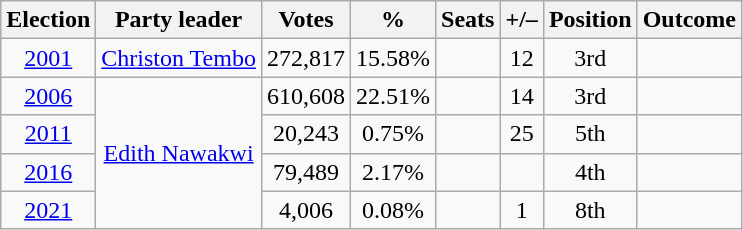<table class=wikitable style=text-align:center>
<tr>
<th>Election</th>
<th>Party leader</th>
<th><strong>Votes</strong></th>
<th><strong>%</strong></th>
<th><strong>Seats</strong></th>
<th>+/–</th>
<th><strong>Position</strong></th>
<th><strong>Outcome</strong></th>
</tr>
<tr>
<td><a href='#'>2001</a></td>
<td><a href='#'>Christon Tembo</a></td>
<td>272,817</td>
<td>15.58%</td>
<td></td>
<td> 12</td>
<td> 3rd</td>
<td></td>
</tr>
<tr>
<td><a href='#'>2006</a></td>
<td rowspan="4"><a href='#'>Edith Nawakwi</a></td>
<td>610,608<br></td>
<td>22.51%</td>
<td></td>
<td> 14</td>
<td> 3rd</td>
<td></td>
</tr>
<tr>
<td><a href='#'>2011</a></td>
<td>20,243</td>
<td>0.75%</td>
<td></td>
<td> 25</td>
<td> 5th</td>
<td></td>
</tr>
<tr>
<td><a href='#'>2016</a></td>
<td>79,489</td>
<td>2.17%</td>
<td></td>
<td></td>
<td> 4th</td>
<td></td>
</tr>
<tr>
<td><a href='#'>2021</a></td>
<td>4,006</td>
<td>0.08%</td>
<td></td>
<td> 1</td>
<td> 8th</td>
<td></td>
</tr>
</table>
